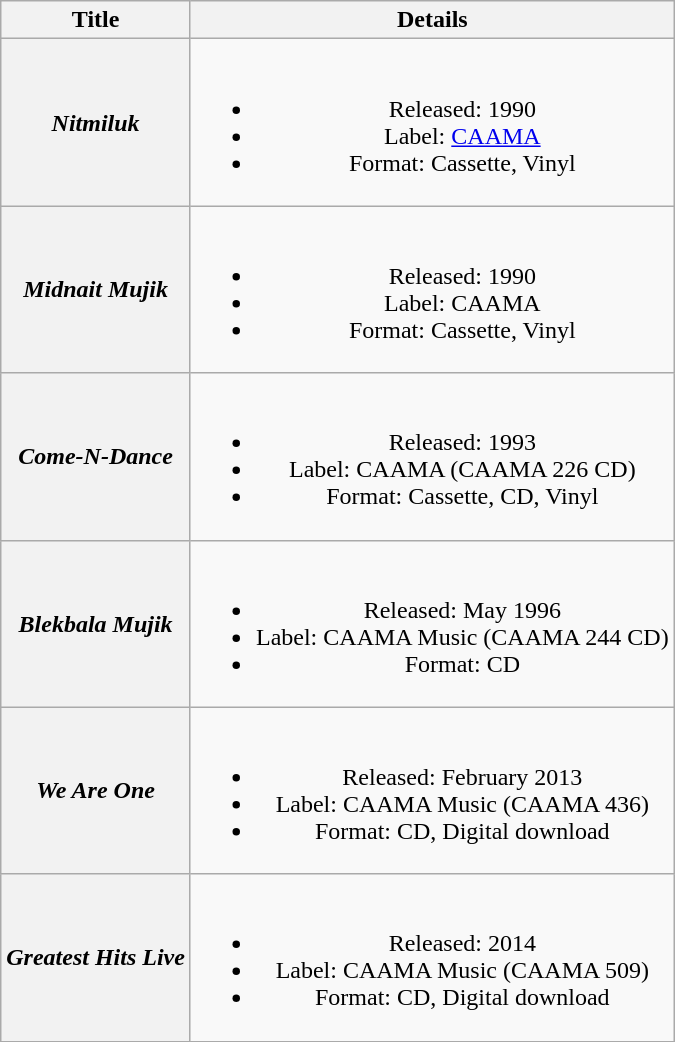<table class="wikitable plainrowheaders" style="text-align:center;" border="1">
<tr>
<th>Title</th>
<th>Details</th>
</tr>
<tr>
<th scope="row"><em>Nitmiluk</em></th>
<td><br><ul><li>Released: 1990</li><li>Label: <a href='#'>CAAMA</a></li><li>Format: Cassette, Vinyl</li></ul></td>
</tr>
<tr>
<th scope="row"><em>Midnait Mujik</em></th>
<td><br><ul><li>Released: 1990</li><li>Label: CAAMA</li><li>Format: Cassette, Vinyl</li></ul></td>
</tr>
<tr>
<th scope="row"><em>Come-N-Dance</em></th>
<td><br><ul><li>Released: 1993</li><li>Label: CAAMA (CAAMA 226 CD)</li><li>Format: Cassette, CD, Vinyl</li></ul></td>
</tr>
<tr>
<th scope="row"><em>Blekbala Mujik</em></th>
<td><br><ul><li>Released: May 1996</li><li>Label: CAAMA Music (CAAMA 244 CD)</li><li>Format: CD</li></ul></td>
</tr>
<tr>
<th scope="row"><em>We Are One</em></th>
<td><br><ul><li>Released: February 2013</li><li>Label: CAAMA Music (CAAMA 436)</li><li>Format: CD, Digital download</li></ul></td>
</tr>
<tr>
<th scope="row"><em>Greatest Hits Live</em></th>
<td><br><ul><li>Released: 2014</li><li>Label: CAAMA Music (CAAMA 509)</li><li>Format: CD, Digital download</li></ul></td>
</tr>
<tr>
</tr>
</table>
